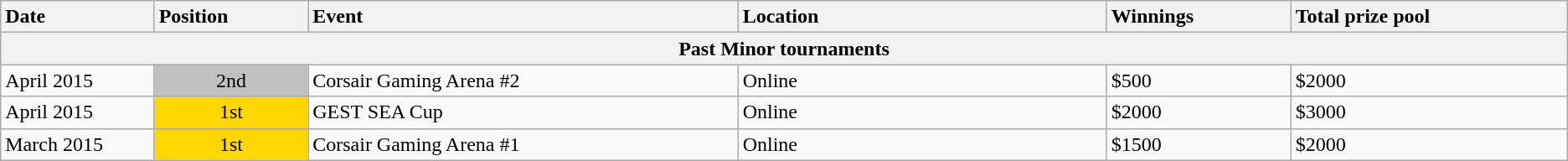<table class = "wikitable">
<tr>
<th style="text-align:left; width:5%;">Date</th>
<th style="text-align:left; width:5%;">Position</th>
<th style="text-align:left; width:14%;">Event</th>
<th style="text-align:left; width:12%;">Location</th>
<th style="text-align:left; width:6%;">Winnings</th>
<th style="text-align:left; width:9%;">Total prize pool</th>
</tr>
<tr>
<th style="align: center;" colspan="7"><strong>Past Minor tournaments</strong></th>
</tr>
<tr>
<td>April 2015</td>
<td style="text-align:center; background:silver">2nd</td>
<td>Corsair Gaming Arena #2</td>
<td>Online</td>
<td>$500</td>
<td>$2000</td>
</tr>
<tr>
<td>April 2015</td>
<td style="text-align:center; background:gold">1st</td>
<td>GEST SEA Cup</td>
<td>Online</td>
<td>$2000</td>
<td>$3000</td>
</tr>
<tr>
<td>March 2015</td>
<td style="text-align:center; background:gold">1st</td>
<td>Corsair Gaming Arena #1</td>
<td>Online</td>
<td>$1500</td>
<td>$2000</td>
</tr>
</table>
